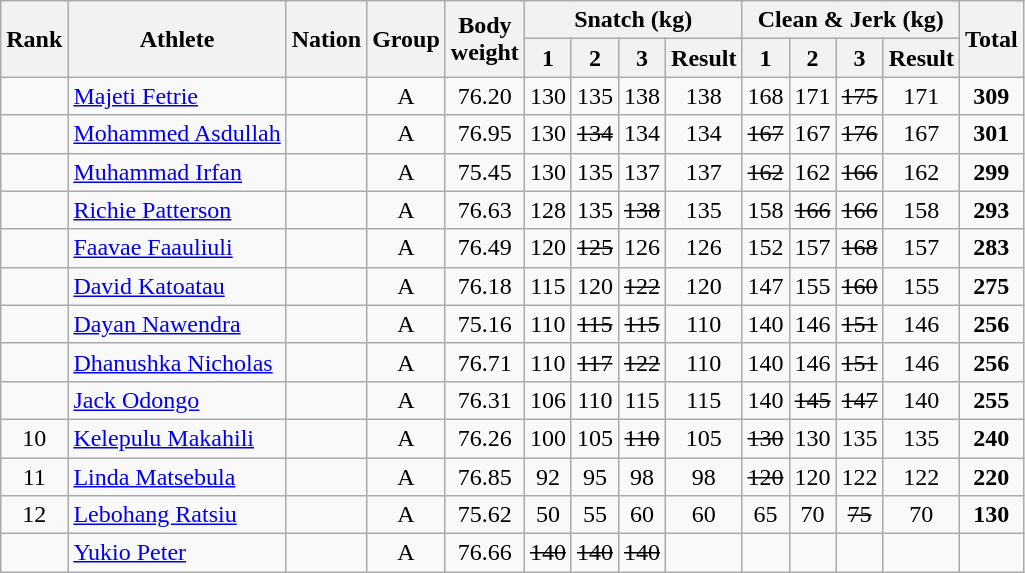<table class="wikitable sortable" style="text-align:center;">
<tr>
<th rowspan=2>Rank</th>
<th rowspan=2>Athlete</th>
<th rowspan=2>Nation</th>
<th rowspan=2>Group</th>
<th rowspan=2>Body<br>weight</th>
<th colspan=4>Snatch (kg)</th>
<th colspan=4>Clean & Jerk (kg)</th>
<th rowspan=2>Total</th>
</tr>
<tr>
<th>1</th>
<th>2</th>
<th>3</th>
<th>Result</th>
<th>1</th>
<th>2</th>
<th>3</th>
<th>Result</th>
</tr>
<tr>
<td></td>
<td align=left><a href='#'>Majeti Fetrie</a></td>
<td align=left></td>
<td>A</td>
<td>76.20</td>
<td>130</td>
<td>135</td>
<td>138</td>
<td>138</td>
<td>168</td>
<td>171</td>
<td><s>175</s></td>
<td>171</td>
<td><strong>309</strong></td>
</tr>
<tr>
<td></td>
<td align=left><a href='#'>Mohammed Asdullah</a></td>
<td align=left></td>
<td>A</td>
<td>76.95</td>
<td>130</td>
<td><s>134</s></td>
<td>134</td>
<td>134</td>
<td><s>167</s></td>
<td>167</td>
<td><s>176</s></td>
<td>167</td>
<td><strong>301</strong></td>
</tr>
<tr>
<td></td>
<td align=left><a href='#'>Muhammad Irfan</a></td>
<td align=left></td>
<td>A</td>
<td>75.45</td>
<td>130</td>
<td>135</td>
<td>137</td>
<td>137</td>
<td><s>162</s></td>
<td>162</td>
<td><s>166</s></td>
<td>162</td>
<td><strong>299</strong></td>
</tr>
<tr>
<td></td>
<td align=left><a href='#'>Richie Patterson</a></td>
<td align=left></td>
<td>A</td>
<td>76.63</td>
<td>128</td>
<td>135</td>
<td><s>138</s></td>
<td>135</td>
<td>158</td>
<td><s>166</s></td>
<td><s>166</s></td>
<td>158</td>
<td><strong>293</strong></td>
</tr>
<tr>
<td></td>
<td align=left><a href='#'>Faavae Faauliuli</a></td>
<td align=left></td>
<td>A</td>
<td>76.49</td>
<td>120</td>
<td><s>125</s></td>
<td>126</td>
<td>126</td>
<td>152</td>
<td>157</td>
<td><s>168</s></td>
<td>157</td>
<td><strong>283</strong></td>
</tr>
<tr>
<td></td>
<td align=left><a href='#'>David Katoatau</a></td>
<td align=left></td>
<td>A</td>
<td>76.18</td>
<td>115</td>
<td>120</td>
<td><s>122</s></td>
<td>120</td>
<td>147</td>
<td>155</td>
<td><s>160</s></td>
<td>155</td>
<td><strong>275</strong></td>
</tr>
<tr>
<td></td>
<td align=left><a href='#'>Dayan Nawendra</a></td>
<td align=left></td>
<td>A</td>
<td>75.16</td>
<td>110</td>
<td><s>115</s></td>
<td><s>115</s></td>
<td>110</td>
<td>140</td>
<td>146</td>
<td><s>151</s></td>
<td>146</td>
<td><strong>256</strong></td>
</tr>
<tr>
<td></td>
<td align=left><a href='#'>Dhanushka Nicholas</a></td>
<td align=left></td>
<td>A</td>
<td>76.71</td>
<td>110</td>
<td><s>117</s></td>
<td><s>122</s></td>
<td>110</td>
<td>140</td>
<td>146</td>
<td><s>151</s></td>
<td>146</td>
<td><strong>256</strong></td>
</tr>
<tr>
<td></td>
<td align=left><a href='#'>Jack Odongo</a></td>
<td align=left></td>
<td>A</td>
<td>76.31</td>
<td>106</td>
<td>110</td>
<td>115</td>
<td>115</td>
<td>140</td>
<td><s>145</s></td>
<td><s>147</s></td>
<td>140</td>
<td><strong>255</strong></td>
</tr>
<tr>
<td>10</td>
<td align=left><a href='#'>Kelepulu Makahili</a></td>
<td align=left></td>
<td>A</td>
<td>76.26</td>
<td>100</td>
<td>105</td>
<td><s>110</s></td>
<td>105</td>
<td><s>130</s></td>
<td>130</td>
<td>135</td>
<td>135</td>
<td><strong>240</strong></td>
</tr>
<tr>
<td>11</td>
<td align=left><a href='#'>Linda Matsebula</a></td>
<td align=left></td>
<td>A</td>
<td>76.85</td>
<td>92</td>
<td>95</td>
<td>98</td>
<td>98</td>
<td><s>120</s></td>
<td>120</td>
<td>122</td>
<td>122</td>
<td><strong>220</strong></td>
</tr>
<tr>
<td>12</td>
<td align=left><a href='#'>Lebohang Ratsiu</a></td>
<td align=left></td>
<td>A</td>
<td>75.62</td>
<td>50</td>
<td>55</td>
<td>60</td>
<td>60</td>
<td>65</td>
<td>70</td>
<td><s>75</s></td>
<td>70</td>
<td><strong>130</strong></td>
</tr>
<tr>
<td></td>
<td align=left><a href='#'>Yukio Peter</a></td>
<td align=left></td>
<td>A</td>
<td>76.66</td>
<td><s>140</s></td>
<td><s>140</s></td>
<td><s>140</s></td>
<td></td>
<td></td>
<td></td>
<td></td>
<td></td>
<td></td>
</tr>
</table>
